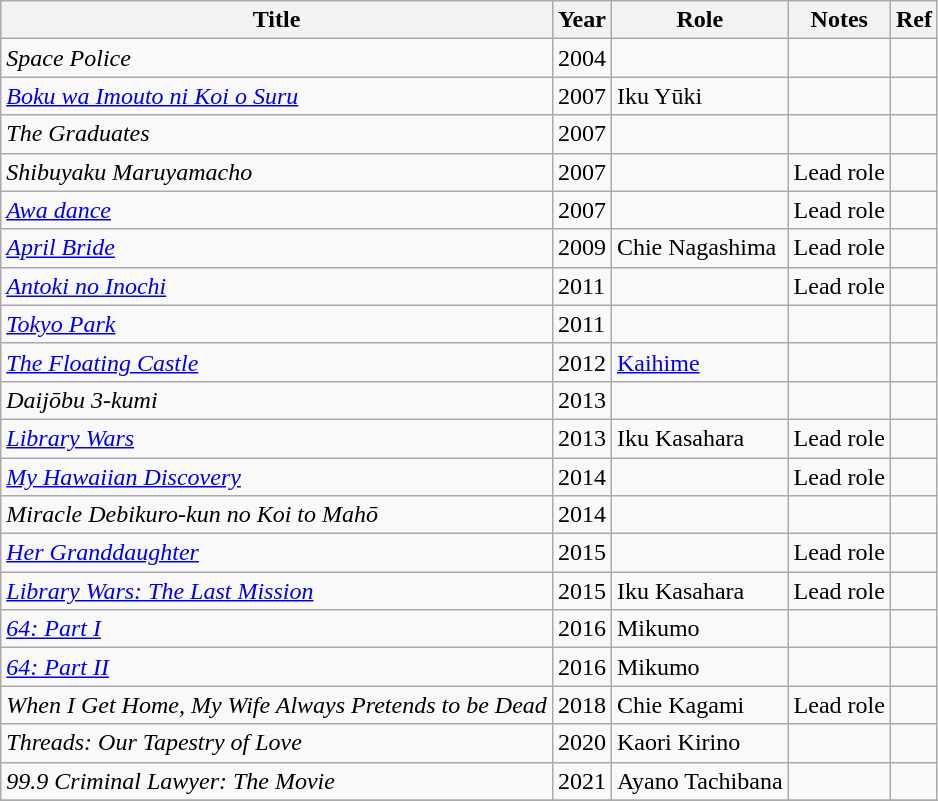<table class="wikitable">
<tr>
<th>Title</th>
<th>Year</th>
<th>Role</th>
<th>Notes</th>
<th class="unsortable">Ref</th>
</tr>
<tr>
<td><em>Space Police</em></td>
<td>2004</td>
<td></td>
<td></td>
<td></td>
</tr>
<tr>
<td><em><a href='#'>Boku wa Imouto ni Koi o Suru</a></em></td>
<td>2007</td>
<td>Iku Yūki</td>
<td></td>
<td></td>
</tr>
<tr>
<td><em>The Graduates</em></td>
<td>2007</td>
<td></td>
<td></td>
<td></td>
</tr>
<tr>
<td><em>Shibuyaku Maruyamacho</em></td>
<td>2007</td>
<td></td>
<td>Lead role</td>
<td></td>
</tr>
<tr>
<td><em><a href='#'>Awa dance</a></em></td>
<td>2007</td>
<td></td>
<td>Lead role</td>
<td></td>
</tr>
<tr>
<td><em><a href='#'>April Bride</a></em></td>
<td>2009</td>
<td>Chie Nagashima</td>
<td>Lead role</td>
<td></td>
</tr>
<tr>
<td><em><a href='#'>Antoki no Inochi</a></em></td>
<td>2011</td>
<td></td>
<td>Lead role</td>
<td></td>
</tr>
<tr>
<td><em><a href='#'>Tokyo Park</a></em></td>
<td>2011</td>
<td></td>
<td></td>
<td></td>
</tr>
<tr>
<td><em><a href='#'>The Floating Castle</a></em></td>
<td>2012</td>
<td><a href='#'>Kaihime</a></td>
<td></td>
<td></td>
</tr>
<tr>
<td><em>Daijōbu 3-kumi</em></td>
<td>2013</td>
<td></td>
<td></td>
<td></td>
</tr>
<tr>
<td><em><a href='#'>Library Wars</a></em></td>
<td>2013</td>
<td>Iku Kasahara</td>
<td>Lead role</td>
<td></td>
</tr>
<tr>
<td><em><a href='#'>My Hawaiian Discovery</a></em></td>
<td>2014</td>
<td></td>
<td>Lead role</td>
<td></td>
</tr>
<tr>
<td><em>Miracle Debikuro-kun no Koi to Mahō</em></td>
<td>2014</td>
<td></td>
<td></td>
<td></td>
</tr>
<tr>
<td><em><a href='#'>Her Granddaughter</a></em></td>
<td>2015</td>
<td></td>
<td>Lead role</td>
<td></td>
</tr>
<tr>
<td><em><a href='#'>Library Wars: The Last Mission</a></em></td>
<td>2015</td>
<td>Iku Kasahara</td>
<td>Lead role</td>
<td></td>
</tr>
<tr>
<td><em><a href='#'>64: Part I</a></em></td>
<td>2016</td>
<td>Mikumo</td>
<td></td>
<td></td>
</tr>
<tr>
<td><em><a href='#'>64: Part II</a></em></td>
<td>2016</td>
<td>Mikumo</td>
<td></td>
<td></td>
</tr>
<tr>
<td><em>When I Get Home, My Wife Always Pretends to be Dead</em></td>
<td>2018</td>
<td>Chie Kagami</td>
<td>Lead role</td>
<td></td>
</tr>
<tr>
<td><em>Threads: Our Tapestry of Love</em></td>
<td>2020</td>
<td>Kaori Kirino</td>
<td></td>
<td></td>
</tr>
<tr>
<td><em>99.9 Criminal Lawyer: The Movie</em></td>
<td>2021</td>
<td>Ayano Tachibana</td>
<td></td>
<td></td>
</tr>
<tr>
</tr>
</table>
